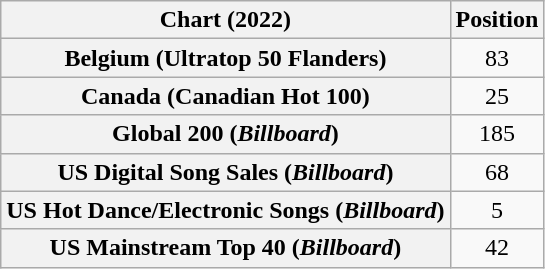<table class="wikitable sortable plainrowheaders" style="text-align:center">
<tr>
<th scope="col">Chart (2022)</th>
<th scope="col">Position</th>
</tr>
<tr>
<th scope="row">Belgium (Ultratop 50 Flanders)</th>
<td>83</td>
</tr>
<tr>
<th scope="row">Canada (Canadian Hot 100)</th>
<td>25</td>
</tr>
<tr>
<th scope="row">Global 200 (<em>Billboard</em>)</th>
<td>185</td>
</tr>
<tr>
<th scope="row">US Digital Song Sales (<em>Billboard</em>)</th>
<td>68</td>
</tr>
<tr>
<th scope="row">US Hot Dance/Electronic Songs (<em>Billboard</em>)</th>
<td>5</td>
</tr>
<tr>
<th scope="row">US Mainstream Top 40 (<em>Billboard</em>)</th>
<td>42</td>
</tr>
</table>
